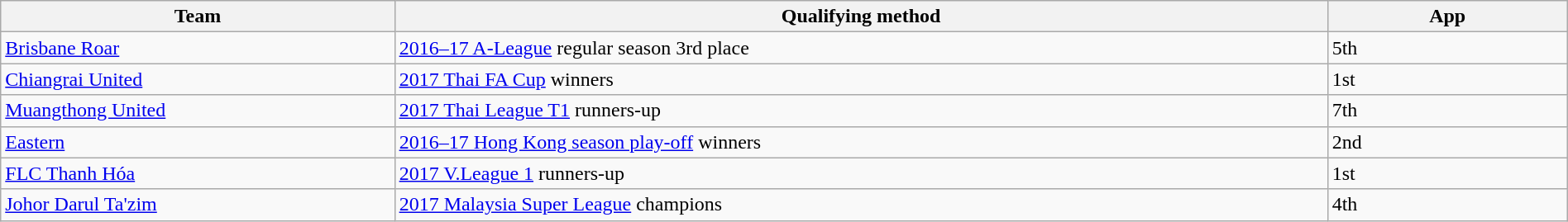<table class="wikitable" style="table-layout:fixed;width:100%;">
<tr>
<th width=25%>Team</th>
<th width=60%>Qualifying method</th>
<th width=15%>App </th>
</tr>
<tr>
<td> <a href='#'>Brisbane Roar</a></td>
<td><a href='#'>2016–17 A-League</a> regular season 3rd place</td>
<td>5th </td>
</tr>
<tr>
<td> <a href='#'>Chiangrai United</a></td>
<td><a href='#'>2017 Thai FA Cup</a> winners</td>
<td>1st</td>
</tr>
<tr>
<td> <a href='#'>Muangthong United</a></td>
<td><a href='#'>2017 Thai League T1</a> runners-up</td>
<td>7th </td>
</tr>
<tr>
<td> <a href='#'>Eastern</a></td>
<td><a href='#'>2016–17 Hong Kong season play-off</a> winners</td>
<td>2nd </td>
</tr>
<tr>
<td> <a href='#'>FLC Thanh Hóa</a></td>
<td><a href='#'>2017 V.League 1</a> runners-up</td>
<td>1st</td>
</tr>
<tr>
<td> <a href='#'>Johor Darul Ta'zim</a></td>
<td><a href='#'>2017 Malaysia Super League</a> champions</td>
<td>4th </td>
</tr>
</table>
